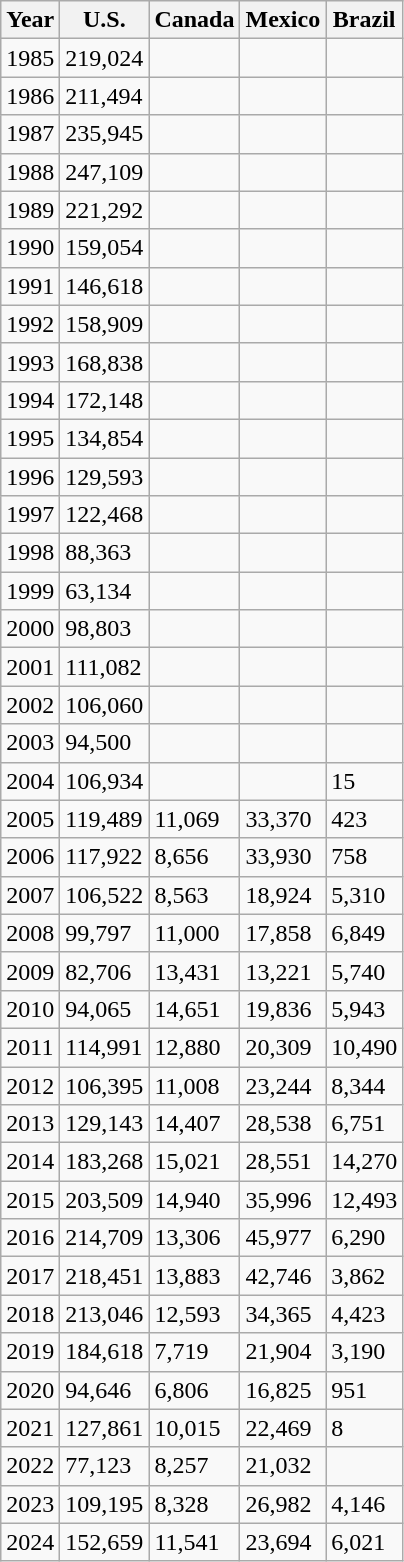<table class="wikitable">
<tr>
<th>Year</th>
<th>U.S.</th>
<th>Canada</th>
<th>Mexico</th>
<th>Brazil</th>
</tr>
<tr>
<td>1985</td>
<td>219,024</td>
<td></td>
<td></td>
<td></td>
</tr>
<tr>
<td>1986</td>
<td>211,494</td>
<td></td>
<td></td>
<td></td>
</tr>
<tr>
<td>1987</td>
<td>235,945</td>
<td></td>
<td></td>
<td></td>
</tr>
<tr>
<td>1988</td>
<td>247,109</td>
<td></td>
<td></td>
<td></td>
</tr>
<tr>
<td>1989</td>
<td>221,292</td>
<td></td>
<td></td>
<td></td>
</tr>
<tr>
<td>1990</td>
<td>159,054</td>
<td></td>
<td></td>
<td></td>
</tr>
<tr>
<td>1991</td>
<td>146,618</td>
<td></td>
<td></td>
<td></td>
</tr>
<tr>
<td>1992</td>
<td>158,909</td>
<td></td>
<td></td>
<td></td>
</tr>
<tr>
<td>1993</td>
<td>168,838</td>
<td></td>
<td></td>
<td></td>
</tr>
<tr>
<td>1994</td>
<td>172,148</td>
<td></td>
<td></td>
<td></td>
</tr>
<tr>
<td>1995</td>
<td>134,854</td>
<td></td>
<td></td>
<td></td>
</tr>
<tr>
<td>1996</td>
<td>129,593</td>
<td></td>
<td></td>
<td></td>
</tr>
<tr>
<td>1997</td>
<td>122,468</td>
<td></td>
<td></td>
<td></td>
</tr>
<tr>
<td>1998</td>
<td>88,363</td>
<td></td>
<td></td>
<td></td>
</tr>
<tr>
<td>1999</td>
<td>63,134</td>
<td></td>
<td></td>
<td></td>
</tr>
<tr>
<td>2000</td>
<td>98,803</td>
<td></td>
<td></td>
<td></td>
</tr>
<tr>
<td>2001</td>
<td>111,082</td>
<td></td>
<td></td>
<td></td>
</tr>
<tr>
<td>2002</td>
<td>106,060</td>
<td></td>
<td></td>
<td></td>
</tr>
<tr>
<td>2003</td>
<td>94,500</td>
<td></td>
<td></td>
<td></td>
</tr>
<tr>
<td>2004</td>
<td>106,934</td>
<td></td>
<td></td>
<td>15</td>
</tr>
<tr>
<td>2005</td>
<td>119,489</td>
<td>11,069</td>
<td>33,370</td>
<td>423</td>
</tr>
<tr>
<td>2006</td>
<td>117,922</td>
<td>8,656</td>
<td>33,930</td>
<td>758</td>
</tr>
<tr>
<td>2007</td>
<td>106,522</td>
<td>8,563</td>
<td>18,924</td>
<td>5,310</td>
</tr>
<tr>
<td>2008</td>
<td>99,797</td>
<td>11,000</td>
<td>17,858</td>
<td>6,849</td>
</tr>
<tr>
<td>2009</td>
<td>82,706</td>
<td>13,431</td>
<td>13,221</td>
<td>5,740</td>
</tr>
<tr>
<td>2010</td>
<td>94,065</td>
<td>14,651</td>
<td>19,836</td>
<td>5,943</td>
</tr>
<tr>
<td>2011</td>
<td>114,991</td>
<td>12,880</td>
<td>20,309</td>
<td>10,490</td>
</tr>
<tr>
<td>2012</td>
<td>106,395</td>
<td>11,008</td>
<td>23,244</td>
<td>8,344</td>
</tr>
<tr>
<td>2013</td>
<td>129,143</td>
<td>14,407</td>
<td>28,538</td>
<td>6,751</td>
</tr>
<tr>
<td>2014</td>
<td>183,268</td>
<td>15,021</td>
<td>28,551</td>
<td>14,270</td>
</tr>
<tr>
<td>2015</td>
<td>203,509</td>
<td>14,940</td>
<td>35,996</td>
<td>12,493</td>
</tr>
<tr>
<td>2016</td>
<td>214,709</td>
<td>13,306</td>
<td>45,977</td>
<td>6,290</td>
</tr>
<tr>
<td>2017</td>
<td>218,451</td>
<td>13,883</td>
<td>42,746</td>
<td>3,862</td>
</tr>
<tr>
<td>2018</td>
<td>213,046</td>
<td>12,593</td>
<td>34,365</td>
<td>4,423</td>
</tr>
<tr>
<td>2019</td>
<td>184,618</td>
<td>7,719</td>
<td>21,904</td>
<td>3,190</td>
</tr>
<tr>
<td>2020</td>
<td>94,646</td>
<td>6,806</td>
<td>16,825</td>
<td>951</td>
</tr>
<tr>
<td>2021</td>
<td>127,861</td>
<td>10,015</td>
<td>22,469</td>
<td>8</td>
</tr>
<tr>
<td>2022</td>
<td>77,123</td>
<td>8,257</td>
<td>21,032</td>
<td></td>
</tr>
<tr>
<td>2023</td>
<td>109,195</td>
<td>8,328</td>
<td>26,982</td>
<td>4,146</td>
</tr>
<tr>
<td>2024</td>
<td>152,659</td>
<td>11,541</td>
<td>23,694</td>
<td>6,021</td>
</tr>
</table>
